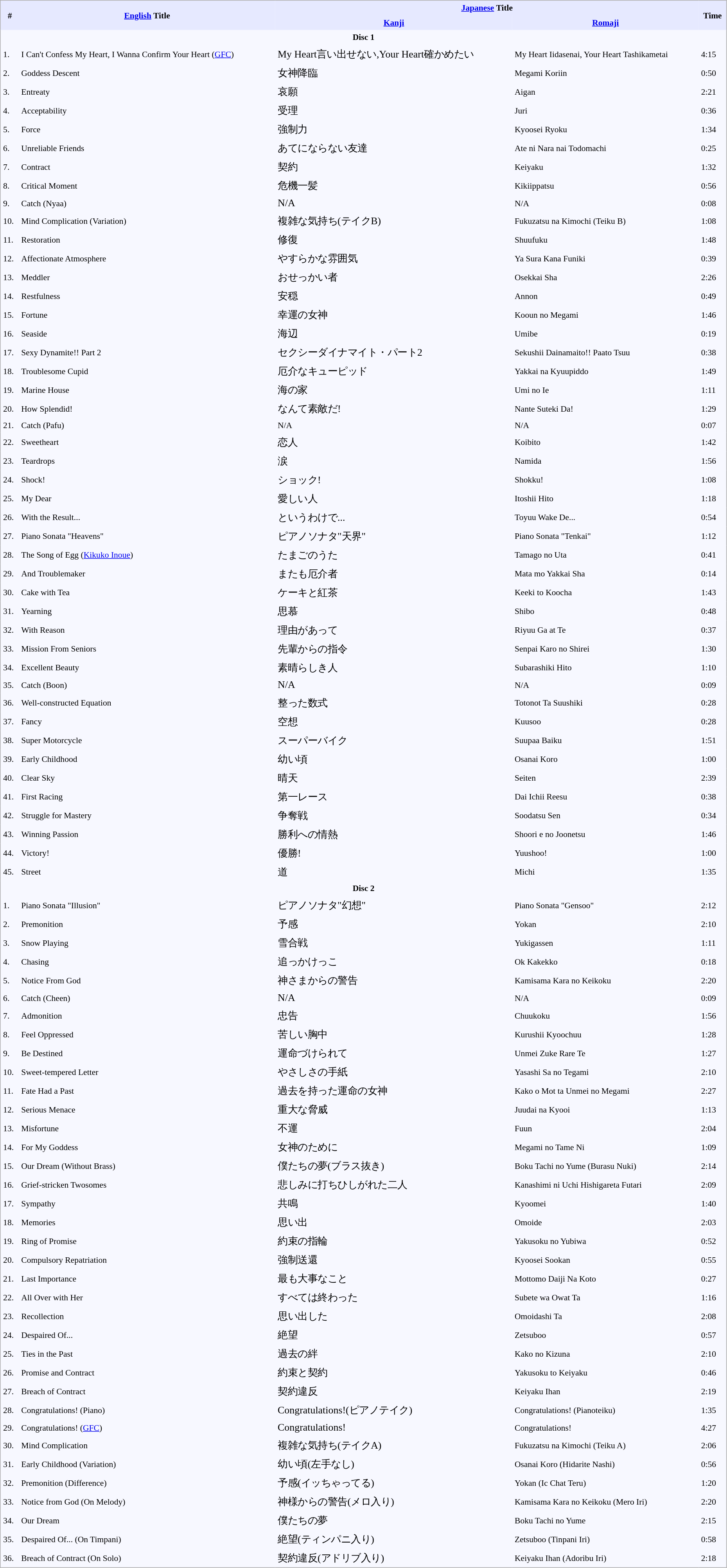<table border="0" cellpadding="4" cellspacing="0"  style="border:1px #aaa solid; border-collapse:collapse; padding:0.2em; margin:0 1em 1em; background:#f7f8ff; font-size:0.9em; width:98%;">
<tr style="vertical-align:middle; background:#e6e9ff;">
<th rowspan="2">#</th>
<th rowspan="2"><a href='#'>English</a> Title</th>
<th colspan="2"><a href='#'>Japanese</a> Title</th>
<th rowspan="2">Time</th>
</tr>
<tr style="background:#e6e9ff;">
<th><a href='#'>Kanji</a></th>
<th><a href='#'>Romaji</a></th>
</tr>
<tr>
<td colspan="5" style="text-align:center;"><strong>Disc 1</strong></td>
</tr>
<tr>
<td>1.</td>
<td>I Can't Confess My Heart, I Wanna Confirm Your Heart (<a href='#'>GFC</a>)</td>
<td style="font-size: 120%;">My Heart言い出せない,Your Heart確かめたい</td>
<td>My Heart Iidasenai, Your Heart Tashikametai</td>
<td>4:15</td>
</tr>
<tr>
<td>2.</td>
<td>Goddess Descent</td>
<td style="font-size: 120%;">女神降臨</td>
<td>Megami Koriin</td>
<td>0:50</td>
</tr>
<tr>
<td>3.</td>
<td>Entreaty</td>
<td style="font-size: 120%;">哀願</td>
<td>Aigan</td>
<td>2:21</td>
</tr>
<tr>
<td>4.</td>
<td>Acceptability</td>
<td style="font-size: 120%;">受理</td>
<td>Juri</td>
<td>0:36</td>
</tr>
<tr>
<td>5.</td>
<td>Force</td>
<td style="font-size: 120%;">強制力</td>
<td>Kyoosei Ryoku</td>
<td>1:34</td>
</tr>
<tr>
<td>6.</td>
<td>Unreliable Friends</td>
<td style="font-size: 120%;">あてにならない友達</td>
<td>Ate ni Nara nai Todomachi</td>
<td>0:25</td>
</tr>
<tr>
<td>7.</td>
<td>Contract</td>
<td style="font-size: 120%;">契約</td>
<td>Keiyaku</td>
<td>1:32</td>
</tr>
<tr>
<td>8.</td>
<td>Critical Moment</td>
<td style="font-size: 120%;">危機一髪</td>
<td>Kikiippatsu</td>
<td>0:56</td>
</tr>
<tr>
<td>9.</td>
<td>Catch (Nyaa)</td>
<td style="font-size: 120%;">N/A</td>
<td>N/A</td>
<td>0:08</td>
</tr>
<tr>
<td>10.</td>
<td>Mind Complication (Variation)</td>
<td style="font-size: 120%;">複雑な気持ち(テイクB)</td>
<td>Fukuzatsu na Kimochi (Teiku B)</td>
<td>1:08</td>
</tr>
<tr>
<td>11.</td>
<td>Restoration</td>
<td style="font-size: 120%;">修復</td>
<td>Shuufuku</td>
<td>1:48</td>
</tr>
<tr>
<td>12.</td>
<td>Affectionate Atmosphere</td>
<td style="font-size: 120%;">やすらかな雰囲気</td>
<td>Ya Sura Kana Funiki</td>
<td>0:39</td>
</tr>
<tr>
<td>13.</td>
<td>Meddler</td>
<td style="font-size: 120%;">おせっかい者</td>
<td>Osekkai Sha</td>
<td>2:26</td>
</tr>
<tr>
<td>14.</td>
<td>Restfulness</td>
<td style="font-size: 120%;">安穏</td>
<td>Annon</td>
<td>0:49</td>
</tr>
<tr>
<td>15.</td>
<td>Fortune</td>
<td style="font-size: 120%;">幸運の女神</td>
<td>Kooun no Megami</td>
<td>1:46</td>
</tr>
<tr>
<td>16.</td>
<td>Seaside</td>
<td style="font-size: 120%;">海辺</td>
<td>Umibe</td>
<td>0:19</td>
</tr>
<tr>
<td>17.</td>
<td>Sexy Dynamite!! Part 2</td>
<td style="font-size: 120%;">セクシーダイナマイト・パート2</td>
<td>Sekushii Dainamaito!! Paato Tsuu</td>
<td>0:38</td>
</tr>
<tr>
<td>18.</td>
<td>Troublesome Cupid</td>
<td style="font-size: 120%;">厄介なキューピッド</td>
<td>Yakkai na Kyuupiddo</td>
<td>1:49</td>
</tr>
<tr>
<td>19.</td>
<td>Marine House</td>
<td style="font-size: 120%;">海の家</td>
<td>Umi no Ie</td>
<td>1:11</td>
</tr>
<tr>
<td>20.</td>
<td>How Splendid!</td>
<td style="font-size: 120%;">なんて素敵だ!</td>
<td>Nante Suteki Da!</td>
<td>1:29</td>
</tr>
<tr>
<td>21.</td>
<td>Catch (Pafu)</td>
<td>N/A</td>
<td>N/A</td>
<td>0:07</td>
</tr>
<tr>
<td>22.</td>
<td>Sweetheart</td>
<td style="font-size: 120%;">恋人</td>
<td>Koibito</td>
<td>1:42</td>
</tr>
<tr>
<td>23.</td>
<td>Teardrops</td>
<td style="font-size: 120%;">涙</td>
<td>Namida</td>
<td>1:56</td>
</tr>
<tr>
<td>24.</td>
<td>Shock!</td>
<td style="font-size: 120%;">ショック!</td>
<td>Shokku!</td>
<td>1:08</td>
</tr>
<tr>
<td>25.</td>
<td>My Dear</td>
<td style="font-size: 120%;">愛しい人</td>
<td>Itoshii Hito</td>
<td>1:18</td>
</tr>
<tr>
<td>26.</td>
<td>With the Result...</td>
<td style="font-size: 120%;">というわけで...</td>
<td>Toyuu Wake De...</td>
<td>0:54</td>
</tr>
<tr>
<td>27.</td>
<td>Piano Sonata "Heavens"</td>
<td style="font-size: 120%;">ピアノソナタ"天界"</td>
<td>Piano Sonata "Tenkai"</td>
<td>1:12</td>
</tr>
<tr>
<td>28.</td>
<td>The Song of Egg (<a href='#'>Kikuko Inoue</a>)</td>
<td style="font-size: 120%;">たまごのうた</td>
<td>Tamago no Uta</td>
<td>0:41</td>
</tr>
<tr>
<td>29.</td>
<td>And Troublemaker</td>
<td style="font-size: 120%;">またも厄介者</td>
<td>Mata mo Yakkai Sha</td>
<td>0:14</td>
</tr>
<tr>
<td>30.</td>
<td>Cake with Tea</td>
<td style="font-size: 120%;">ケーキと紅茶</td>
<td>Keeki to Koocha</td>
<td>1:43</td>
</tr>
<tr>
<td>31.</td>
<td>Yearning</td>
<td style="font-size: 120%;">思慕</td>
<td>Shibo</td>
<td>0:48</td>
</tr>
<tr>
<td>32.</td>
<td>With Reason</td>
<td style="font-size: 120%;">理由があって</td>
<td>Riyuu Ga at Te</td>
<td>0:37</td>
</tr>
<tr>
<td>33.</td>
<td>Mission From Seniors</td>
<td style="font-size: 120%;">先輩からの指令</td>
<td>Senpai Karo no Shirei</td>
<td>1:30</td>
</tr>
<tr>
<td>34.</td>
<td>Excellent Beauty</td>
<td style="font-size: 120%;">素晴らしき人</td>
<td>Subarashiki Hito</td>
<td>1:10</td>
</tr>
<tr>
<td>35.</td>
<td>Catch (Boon)</td>
<td style="font-size: 120%;">N/A</td>
<td>N/A</td>
<td>0:09</td>
</tr>
<tr>
<td>36.</td>
<td>Well-constructed Equation</td>
<td style="font-size: 120%;">整った数式</td>
<td>Totonot Ta Suushiki</td>
<td>0:28</td>
</tr>
<tr>
<td>37.</td>
<td>Fancy</td>
<td style="font-size: 120%;">空想</td>
<td>Kuusoo</td>
<td>0:28</td>
</tr>
<tr>
<td>38.</td>
<td>Super Motorcycle</td>
<td style="font-size: 120%;">スーパーバイク</td>
<td>Suupaa Baiku</td>
<td>1:51</td>
</tr>
<tr>
<td>39.</td>
<td>Early Childhood</td>
<td style="font-size: 120%;">幼い頃</td>
<td>Osanai Koro</td>
<td>1:00</td>
</tr>
<tr>
<td>40.</td>
<td>Clear Sky</td>
<td style="font-size: 120%;">晴天</td>
<td>Seiten</td>
<td>2:39</td>
</tr>
<tr>
<td>41.</td>
<td>First Racing</td>
<td style="font-size: 120%;">第一レース</td>
<td>Dai Ichii Reesu</td>
<td>0:38</td>
</tr>
<tr>
<td>42.</td>
<td>Struggle for Mastery</td>
<td style="font-size: 120%;">争奪戦</td>
<td>Soodatsu Sen</td>
<td>0:34</td>
</tr>
<tr>
<td>43.</td>
<td>Winning Passion</td>
<td style="font-size: 120%;">勝利への情熱</td>
<td>Shoori e no Joonetsu</td>
<td>1:46</td>
</tr>
<tr>
<td>44.</td>
<td>Victory!</td>
<td style="font-size: 120%;">優勝!</td>
<td>Yuushoo!</td>
<td>1:00</td>
</tr>
<tr>
<td>45.</td>
<td>Street</td>
<td style="font-size: 120%;">道</td>
<td>Michi</td>
<td>1:35</td>
</tr>
<tr>
<td colspan="5" style="text-align:center;"><strong>Disc 2</strong></td>
</tr>
<tr>
<td>1.</td>
<td>Piano Sonata "Illusion"</td>
<td style="font-size: 120%;">ピアノソナタ"幻想"</td>
<td>Piano Sonata "Gensoo"</td>
<td>2:12</td>
</tr>
<tr>
<td>2.</td>
<td>Premonition</td>
<td style="font-size: 120%;">予感</td>
<td>Yokan</td>
<td>2:10</td>
</tr>
<tr>
<td>3.</td>
<td>Snow Playing</td>
<td style="font-size: 120%;">雪合戦</td>
<td>Yukigassen</td>
<td>1:11</td>
</tr>
<tr>
<td>4.</td>
<td>Chasing</td>
<td style="font-size: 120%;">追っかけっこ</td>
<td>Ok Kakekko</td>
<td>0:18</td>
</tr>
<tr>
<td>5.</td>
<td>Notice From God</td>
<td style="font-size: 120%;">神さまからの警告</td>
<td>Kamisama Kara no Keikoku</td>
<td>2:20</td>
</tr>
<tr>
<td>6.</td>
<td>Catch (Cheen)</td>
<td style="font-size: 120%;">N/A</td>
<td>N/A</td>
<td>0:09</td>
</tr>
<tr>
<td>7.</td>
<td>Admonition</td>
<td style="font-size: 120%;">忠告</td>
<td>Chuukoku</td>
<td>1:56</td>
</tr>
<tr>
<td>8.</td>
<td>Feel Oppressed</td>
<td style="font-size: 120%;">苦しい胸中</td>
<td>Kurushii Kyoochuu</td>
<td>1:28</td>
</tr>
<tr>
<td>9.</td>
<td>Be Destined</td>
<td style="font-size: 120%;">運命づけられて</td>
<td>Unmei Zuke Rare Te</td>
<td>1:27</td>
</tr>
<tr>
<td>10.</td>
<td>Sweet-tempered Letter</td>
<td style="font-size: 120%;">やさしさの手紙</td>
<td>Yasashi Sa no Tegami</td>
<td>2:10</td>
</tr>
<tr>
<td>11.</td>
<td>Fate Had a Past</td>
<td style="font-size: 120%;">過去を持った運命の女神</td>
<td>Kako o Mot ta Unmei no Megami</td>
<td>2:27</td>
</tr>
<tr>
<td>12.</td>
<td>Serious Menace</td>
<td style="font-size: 120%;">重大な脅威</td>
<td>Juudai na Kyooi</td>
<td>1:13</td>
</tr>
<tr>
<td>13.</td>
<td>Misfortune</td>
<td style="font-size: 120%;">不運</td>
<td>Fuun</td>
<td>2:04</td>
</tr>
<tr>
<td>14.</td>
<td>For My Goddess</td>
<td style="font-size: 120%;">女神のために</td>
<td>Megami no Tame Ni</td>
<td>1:09</td>
</tr>
<tr>
<td>15.</td>
<td>Our Dream (Without Brass)</td>
<td style="font-size: 120%;">僕たちの夢(ブラス抜き)</td>
<td>Boku Tachi no Yume (Burasu Nuki)</td>
<td>2:14</td>
</tr>
<tr>
<td>16.</td>
<td>Grief-stricken Twosomes</td>
<td style="font-size: 120%;">悲しみに打ちひしがれた二人</td>
<td>Kanashimi ni Uchi Hishigareta Futari</td>
<td>2:09</td>
</tr>
<tr>
<td>17.</td>
<td>Sympathy</td>
<td style="font-size: 120%;">共鳴</td>
<td>Kyoomei</td>
<td>1:40</td>
</tr>
<tr>
<td>18.</td>
<td>Memories</td>
<td style="font-size: 120%;">思い出</td>
<td>Omoide</td>
<td>2:03</td>
</tr>
<tr>
<td>19.</td>
<td>Ring of Promise</td>
<td style="font-size: 120%;">約束の指輪</td>
<td>Yakusoku no Yubiwa</td>
<td>0:52</td>
</tr>
<tr>
<td>20.</td>
<td>Compulsory Repatriation</td>
<td style="font-size: 120%;">強制送還</td>
<td>Kyoosei Sookan</td>
<td>0:55</td>
</tr>
<tr>
<td>21.</td>
<td>Last Importance</td>
<td style="font-size: 120%;">最も大事なこと</td>
<td>Mottomo Daiji Na Koto</td>
<td>0:27</td>
</tr>
<tr>
<td>22.</td>
<td>All Over with Her</td>
<td style="font-size: 120%;">すべては終わった</td>
<td>Subete wa Owat Ta</td>
<td>1:16</td>
</tr>
<tr>
<td>23.</td>
<td>Recollection</td>
<td style="font-size: 120%;">思い出した</td>
<td>Omoidashi Ta</td>
<td>2:08</td>
</tr>
<tr>
<td>24.</td>
<td>Despaired Of...</td>
<td style="font-size: 120%;">絶望</td>
<td>Zetsuboo</td>
<td>0:57</td>
</tr>
<tr>
<td>25.</td>
<td>Ties in the Past</td>
<td style="font-size: 120%;">過去の絆</td>
<td>Kako no Kizuna</td>
<td>2:10</td>
</tr>
<tr>
<td>26.</td>
<td>Promise and Contract</td>
<td style="font-size: 120%;">約束と契約</td>
<td>Yakusoku to Keiyaku</td>
<td>0:46</td>
</tr>
<tr>
<td>27.</td>
<td>Breach of Contract</td>
<td style="font-size: 120%;">契約違反</td>
<td>Keiyaku Ihan</td>
<td>2:19</td>
</tr>
<tr>
<td>28.</td>
<td>Congratulations! (Piano)</td>
<td style="font-size: 120%;">Congratulations!(ピアノテイク)</td>
<td>Congratulations! (Pianoteiku)</td>
<td>1:35</td>
</tr>
<tr>
<td>29.</td>
<td>Congratulations! (<a href='#'>GFC</a>)</td>
<td style="font-size: 120%;">Congratulations!</td>
<td>Congratulations!</td>
<td>4:27</td>
</tr>
<tr>
<td>30.</td>
<td>Mind Complication</td>
<td style="font-size: 120%;">複雑な気持ち(テイクA)</td>
<td>Fukuzatsu na Kimochi (Teiku A)</td>
<td>2:06</td>
</tr>
<tr>
<td>31.</td>
<td>Early Childhood (Variation)</td>
<td style="font-size: 120%;">幼い頃(左手なし)</td>
<td>Osanai Koro (Hidarite Nashi)</td>
<td>0:56</td>
</tr>
<tr>
<td>32.</td>
<td>Premonition (Difference)</td>
<td style="font-size: 120%;">予感(イッちゃってる)</td>
<td>Yokan (Ic Chat Teru)</td>
<td>1:20</td>
</tr>
<tr>
<td>33.</td>
<td>Notice from God (On Melody)</td>
<td style="font-size: 120%;">神様からの警告(メロ入り)</td>
<td>Kamisama Kara no Keikoku (Mero Iri)</td>
<td>2:20</td>
</tr>
<tr>
<td>34.</td>
<td>Our Dream</td>
<td style="font-size: 120%;">僕たちの夢</td>
<td>Boku Tachi no Yume</td>
<td>2:15</td>
</tr>
<tr>
<td>35.</td>
<td>Despaired Of... (On Timpani)</td>
<td style="font-size: 120%;">絶望(ティンパニ入り)</td>
<td>Zetsuboo (Tinpani Iri)</td>
<td>0:58</td>
</tr>
<tr>
<td>36.</td>
<td>Breach of Contract (On Solo)</td>
<td style="font-size: 120%;">契約違反(アドリブ入り)</td>
<td>Keiyaku Ihan (Adoribu Iri)</td>
<td>2:18</td>
</tr>
</table>
